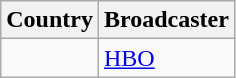<table class="wikitable">
<tr>
<th align=center>Country</th>
<th align=center>Broadcaster</th>
</tr>
<tr>
<td></td>
<td><a href='#'>HBO</a></td>
</tr>
</table>
